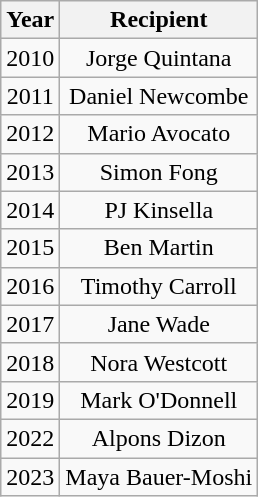<table class="wikitable" style="text-align:center">
<tr>
<th>Year</th>
<th>Recipient</th>
</tr>
<tr>
<td>2010</td>
<td>Jorge Quintana</td>
</tr>
<tr>
<td>2011</td>
<td>Daniel Newcombe</td>
</tr>
<tr>
<td>2012</td>
<td>Mario Avocato</td>
</tr>
<tr>
<td>2013</td>
<td>Simon Fong</td>
</tr>
<tr>
<td>2014</td>
<td>PJ Kinsella</td>
</tr>
<tr>
<td>2015</td>
<td>Ben Martin</td>
</tr>
<tr>
<td>2016</td>
<td>Timothy Carroll</td>
</tr>
<tr>
<td>2017</td>
<td>Jane Wade</td>
</tr>
<tr>
<td>2018</td>
<td>Nora Westcott</td>
</tr>
<tr>
<td>2019</td>
<td>Mark O'Donnell</td>
</tr>
<tr>
<td>2022</td>
<td>Alpons Dizon</td>
</tr>
<tr>
<td>2023</td>
<td>Maya Bauer-Moshi</td>
</tr>
</table>
